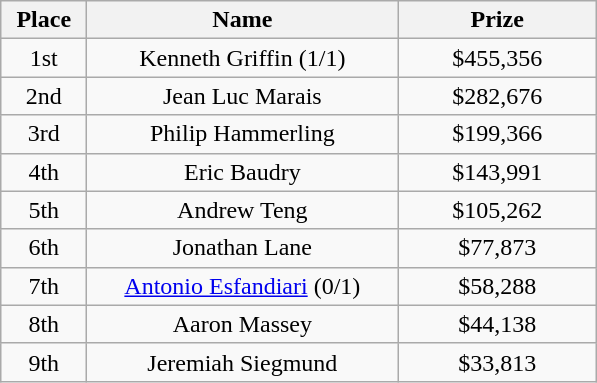<table class="wikitable">
<tr>
<th width="50">Place</th>
<th width="200">Name</th>
<th width="125">Prize</th>
</tr>
<tr>
<td align = "center">1st</td>
<td align = "center">Kenneth Griffin (1/1)</td>
<td align = "center">$455,356</td>
</tr>
<tr>
<td align = "center">2nd</td>
<td align = "center">Jean Luc Marais</td>
<td align = "center">$282,676</td>
</tr>
<tr>
<td align = "center">3rd</td>
<td align = "center">Philip Hammerling</td>
<td align = "center">$199,366</td>
</tr>
<tr>
<td align = "center">4th</td>
<td align = "center">Eric Baudry</td>
<td align = "center">$143,991</td>
</tr>
<tr>
<td align = "center">5th</td>
<td align = "center">Andrew Teng</td>
<td align = "center">$105,262</td>
</tr>
<tr>
<td align = "center">6th</td>
<td align = "center">Jonathan Lane</td>
<td align = "center">$77,873</td>
</tr>
<tr>
<td align = "center">7th</td>
<td align = "center"><a href='#'>Antonio Esfandiari</a> (0/1)</td>
<td align = "center">$58,288</td>
</tr>
<tr>
<td align = "center">8th</td>
<td align = "center">Aaron Massey</td>
<td align = "center">$44,138</td>
</tr>
<tr>
<td align = "center">9th</td>
<td align = "center">Jeremiah Siegmund</td>
<td align = "center">$33,813</td>
</tr>
</table>
